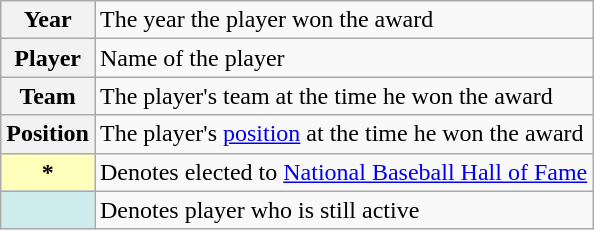<table class="wikitable">
<tr>
<th scope="row">Year</th>
<td>The year the player won the award</td>
</tr>
<tr>
<th scope="row">Player</th>
<td>Name of the player</td>
</tr>
<tr>
<th scope="row">Team</th>
<td>The player's team at the time he won the award</td>
</tr>
<tr>
<th scope="row">Position</th>
<td>The player's <a href='#'>position</a> at the time he won the award</td>
</tr>
<tr>
<th scope="row" style="background-color:#ffffbb">*</th>
<td>Denotes elected to <a href='#'>National Baseball Hall of Fame</a> <br></td>
</tr>
<tr>
<th scope="row" style="background:#cfecec;"></th>
<td>Denotes player who is still active</td>
</tr>
</table>
